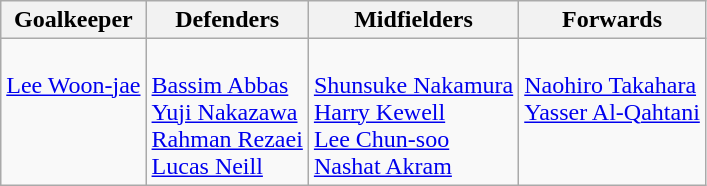<table class="wikitable">
<tr>
<th>Goalkeeper</th>
<th>Defenders</th>
<th>Midfielders</th>
<th>Forwards</th>
</tr>
<tr>
<td valign=top><br> <a href='#'>Lee Woon-jae</a></td>
<td valign=top><br> <a href='#'>Bassim Abbas</a><br>
 <a href='#'>Yuji Nakazawa</a><br>
 <a href='#'>Rahman Rezaei</a><br>
 <a href='#'>Lucas Neill</a></td>
<td valign=top><br> <a href='#'>Shunsuke Nakamura</a><br>
 <a href='#'>Harry Kewell</a><br>
 <a href='#'>Lee Chun-soo</a><br>
 <a href='#'>Nashat Akram</a></td>
<td valign=top><br> <a href='#'>Naohiro Takahara</a><br>
 <a href='#'>Yasser Al-Qahtani</a></td>
</tr>
</table>
